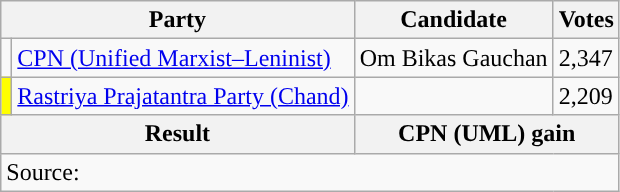<table class="wikitable">
<tr>
<th colspan="2">Party</th>
<th>Candidate</th>
<th>Votes</th>
</tr>
<tr>
<td style="background-color:"></td>
<td><a href='#'>CPN (Unified Marxist–Leninist)</a></td>
<td>Om Bikas Gauchan</td>
<td>2,347</td>
</tr>
<tr>
<td style="background-color:yellow"></td>
<td><a href='#'>Rastriya Prajatantra Party (Chand)</a></td>
<td></td>
<td>2,209</td>
</tr>
<tr>
<th colspan="2">Result</th>
<th colspan="2">CPN (UML) gain</th>
</tr>
<tr>
<td colspan="4">Source: </td>
</tr>
</table>
